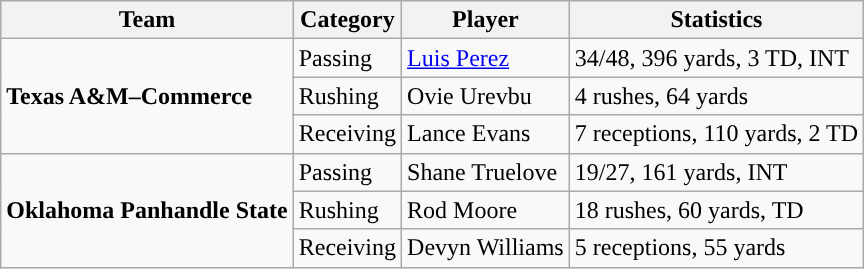<table class="wikitable" style="float: left;">
<tr>
<th>Team</th>
<th>Category</th>
<th>Player</th>
<th>Statistics</th>
</tr>
<tr>
<td rowspan=3><strong>Texas A&M–Commerce</strong></td>
<td>Passing</td>
<td><a href='#'>Luis Perez</a></td>
<td>34/48, 396 yards, 3 TD, INT</td>
</tr>
<tr>
<td>Rushing</td>
<td>Ovie Urevbu</td>
<td>4 rushes, 64 yards</td>
</tr>
<tr>
<td>Receiving</td>
<td>Lance Evans</td>
<td>7 receptions, 110 yards, 2 TD</td>
</tr>
<tr>
<td rowspan=3><strong>Oklahoma Panhandle State</strong></td>
<td>Passing</td>
<td>Shane Truelove</td>
<td>19/27, 161 yards, INT</td>
</tr>
<tr>
<td>Rushing</td>
<td>Rod Moore</td>
<td>18 rushes, 60 yards, TD</td>
</tr>
<tr>
<td>Receiving</td>
<td>Devyn Williams</td>
<td>5 receptions, 55 yards</td>
</tr>
</table>
